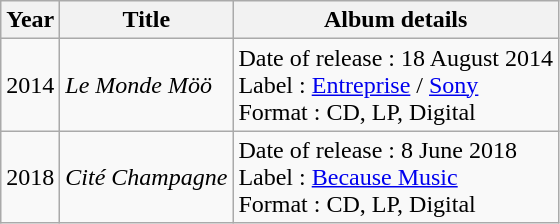<table class="wikitable">
<tr>
<th>Year</th>
<th>Title</th>
<th>Album details</th>
</tr>
<tr>
<td>2014</td>
<td><em>Le Monde Möö</em></td>
<td>Date of release : 18 August 2014<br>Label : <a href='#'>Entreprise</a> / <a href='#'>Sony</a><br>Format : CD, LP, Digital</td>
</tr>
<tr>
<td>2018</td>
<td><em>Cité Champagne</em></td>
<td>Date of release : 8 June 2018<br>Label : <a href='#'>Because Music</a><br>Format : CD, LP, Digital</td>
</tr>
</table>
